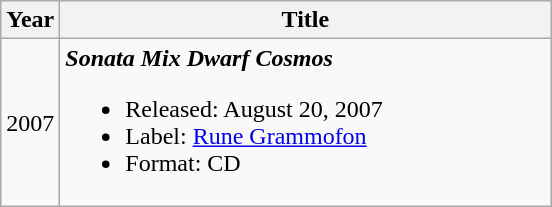<table class="wikitable">
<tr>
<th>Year</th>
<th style="width:225px;">Title</th>
</tr>
<tr>
<td>2007</td>
<td style="width:20em"><strong><em>Sonata Mix Dwarf Cosmos</em></strong><br><ul><li>Released: August 20, 2007</li><li>Label: <a href='#'>Rune Grammofon</a> </li><li>Format: CD</li></ul></td>
</tr>
</table>
